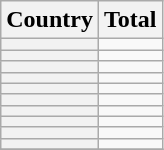<table class="sortable wikitable plainrowheaders">
<tr>
<th scope="col">Country</th>
<th scope="col">Total</th>
</tr>
<tr>
<th scope="row"></th>
<td align="center"></td>
</tr>
<tr>
<th scope="row"></th>
<td align="center"></td>
</tr>
<tr>
<th scope="row"></th>
<td align="center"></td>
</tr>
<tr>
<th scope="row"></th>
<td align="center"></td>
</tr>
<tr>
<th scope="row"></th>
<td align="center"></td>
</tr>
<tr>
<th scope="row"></th>
<td align="center"></td>
</tr>
<tr>
<th scope="row"></th>
<td align="center"></td>
</tr>
<tr>
<th scope="row"></th>
<td align="center"></td>
</tr>
<tr>
<th scope="row"></th>
<td align="center"></td>
</tr>
<tr>
<th scope="row"></th>
<td align="center"></td>
</tr>
<tr>
</tr>
</table>
